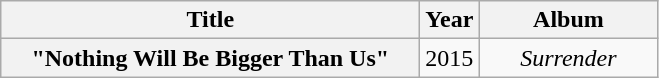<table class="wikitable plainrowheaders" style="text-align:center;">
<tr>
<th scope="col" style="width:17em;">Title</th>
<th scope="col" style="width:1em;">Year</th>
<th scope="col" style="width:7em;">Album</th>
</tr>
<tr>
<th scope="row">"Nothing Will Be Bigger Than Us"</th>
<td>2015</td>
<td><em>Surrender</em></td>
</tr>
</table>
